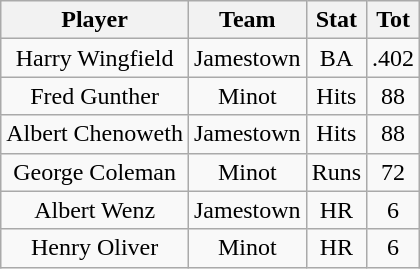<table class="wikitable">
<tr>
<th>Player</th>
<th>Team</th>
<th>Stat</th>
<th>Tot</th>
</tr>
<tr align=center>
<td>Harry Wingfield</td>
<td>Jamestown</td>
<td>BA</td>
<td>.402</td>
</tr>
<tr align=center>
<td>Fred Gunther</td>
<td>Minot</td>
<td>Hits</td>
<td>88</td>
</tr>
<tr align=center>
<td>Albert Chenoweth</td>
<td>Jamestown</td>
<td>Hits</td>
<td>88</td>
</tr>
<tr align=center>
<td>George Coleman</td>
<td>Minot</td>
<td>Runs</td>
<td>72</td>
</tr>
<tr align=center>
<td>Albert Wenz</td>
<td>Jamestown</td>
<td>HR</td>
<td>6</td>
</tr>
<tr align=center>
<td>Henry Oliver</td>
<td>Minot</td>
<td>HR</td>
<td>6</td>
</tr>
</table>
